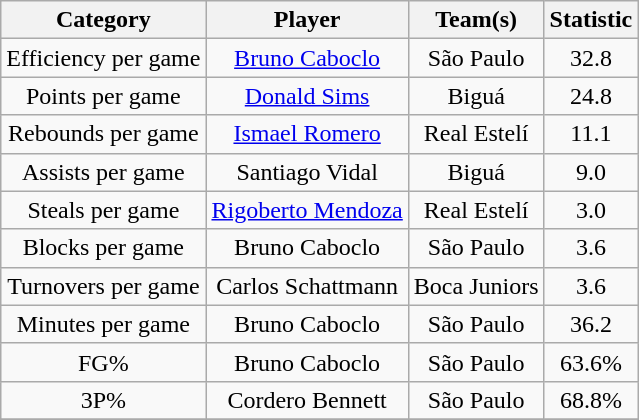<table class="wikitable" style="text-align:center">
<tr>
<th>Category</th>
<th>Player</th>
<th>Team(s)</th>
<th>Statistic</th>
</tr>
<tr>
<td>Efficiency per game</td>
<td> <a href='#'>Bruno Caboclo</a></td>
<td>São Paulo</td>
<td>32.8</td>
</tr>
<tr>
<td>Points per game</td>
<td> <a href='#'>Donald Sims</a></td>
<td>Biguá</td>
<td>24.8</td>
</tr>
<tr>
<td>Rebounds per game</td>
<td> <a href='#'>Ismael Romero</a></td>
<td>Real Estelí</td>
<td>11.1</td>
</tr>
<tr>
<td>Assists per game</td>
<td> Santiago Vidal</td>
<td>Biguá</td>
<td>9.0</td>
</tr>
<tr>
<td>Steals per game</td>
<td> <a href='#'>Rigoberto Mendoza</a></td>
<td>Real Estelí</td>
<td>3.0</td>
</tr>
<tr>
<td>Blocks per game</td>
<td> Bruno Caboclo</td>
<td>São Paulo</td>
<td>3.6</td>
</tr>
<tr>
<td>Turnovers per game</td>
<td> Carlos Schattmann</td>
<td>Boca Juniors</td>
<td>3.6</td>
</tr>
<tr>
<td>Minutes per game</td>
<td> Bruno Caboclo</td>
<td>São Paulo</td>
<td>36.2</td>
</tr>
<tr>
<td>FG%</td>
<td> Bruno Caboclo</td>
<td>São Paulo</td>
<td>63.6%</td>
</tr>
<tr>
<td>3P%</td>
<td> Cordero Bennett</td>
<td>São Paulo</td>
<td>68.8%</td>
</tr>
<tr>
</tr>
</table>
